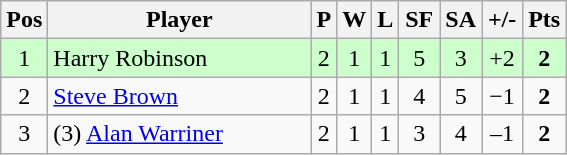<table class="wikitable" style="text-align:center; margin: 1em auto 1em auto, align:left">
<tr>
<th width=20>Pos</th>
<th width=168>Player</th>
<th width=3>P</th>
<th width=3>W</th>
<th width=3>L</th>
<th width=20>SF</th>
<th width=20>SA</th>
<th width=20>+/-</th>
<th width=20>Pts</th>
</tr>
<tr align=center style="background: #ccffcc;">
<td>1</td>
<td align="left"> Harry Robinson</td>
<td>2</td>
<td>1</td>
<td>1</td>
<td>5</td>
<td>3</td>
<td>+2</td>
<td><strong>2</strong></td>
</tr>
<tr align=center>
<td>2</td>
<td align="left"> <a href='#'>Steve Brown</a></td>
<td>2</td>
<td>1</td>
<td>1</td>
<td>4</td>
<td>5</td>
<td>−1</td>
<td><strong>2</strong></td>
</tr>
<tr align=center>
<td>3</td>
<td align="left"> (3) <a href='#'>Alan Warriner</a></td>
<td>2</td>
<td>1</td>
<td>1</td>
<td>3</td>
<td>4</td>
<td>–1</td>
<td><strong>2</strong></td>
</tr>
</table>
